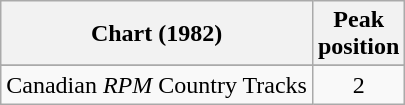<table class="wikitable">
<tr>
<th align="left">Chart (1982)</th>
<th align="center">Peak<br>position</th>
</tr>
<tr>
</tr>
<tr>
<td align="left">Canadian <em>RPM</em> Country Tracks</td>
<td align="center">2</td>
</tr>
</table>
